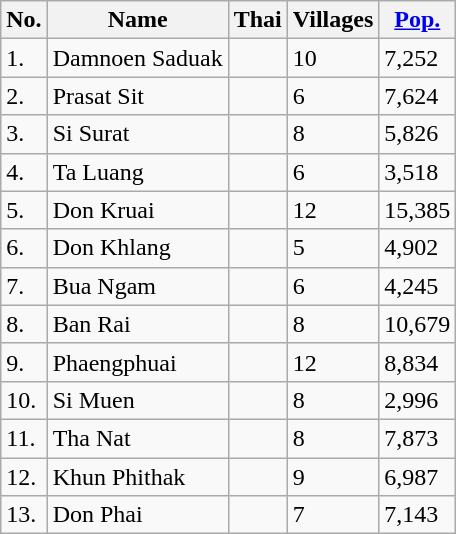<table class="wikitable">
<tr>
<th>No.</th>
<th>Name</th>
<th>Thai</th>
<th>Villages</th>
<th><a href='#'>Pop.</a></th>
</tr>
<tr>
<td>1.</td>
<td>Damnoen Saduak</td>
<td></td>
<td>10</td>
<td>7,252</td>
</tr>
<tr>
<td>2.</td>
<td>Prasat Sit</td>
<td></td>
<td>6</td>
<td>7,624</td>
</tr>
<tr>
<td>3.</td>
<td>Si Surat</td>
<td></td>
<td>8</td>
<td>5,826</td>
</tr>
<tr>
<td>4.</td>
<td>Ta Luang</td>
<td></td>
<td>6</td>
<td>3,518</td>
</tr>
<tr>
<td>5.</td>
<td>Don Kruai</td>
<td></td>
<td>12</td>
<td>15,385</td>
</tr>
<tr>
<td>6.</td>
<td>Don Khlang</td>
<td></td>
<td>5</td>
<td>4,902</td>
</tr>
<tr>
<td>7.</td>
<td>Bua Ngam</td>
<td></td>
<td>6</td>
<td>4,245</td>
</tr>
<tr>
<td>8.</td>
<td>Ban Rai</td>
<td></td>
<td>8</td>
<td>10,679</td>
</tr>
<tr>
<td>9.</td>
<td>Phaengphuai</td>
<td></td>
<td>12</td>
<td>8,834</td>
</tr>
<tr>
<td>10.</td>
<td>Si Muen</td>
<td></td>
<td>8</td>
<td>2,996</td>
</tr>
<tr>
<td>11.</td>
<td>Tha Nat</td>
<td></td>
<td>8</td>
<td>7,873</td>
</tr>
<tr>
<td>12.</td>
<td>Khun Phithak</td>
<td></td>
<td>9</td>
<td>6,987</td>
</tr>
<tr>
<td>13.</td>
<td>Don Phai</td>
<td></td>
<td>7</td>
<td>7,143</td>
</tr>
</table>
